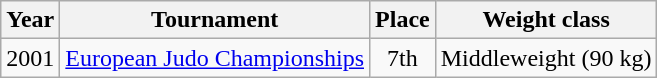<table class=wikitable>
<tr>
<th>Year</th>
<th>Tournament</th>
<th>Place</th>
<th>Weight class</th>
</tr>
<tr>
<td>2001</td>
<td><a href='#'>European Judo Championships</a></td>
<td align="center">7th</td>
<td>Middleweight (90 kg)</td>
</tr>
</table>
